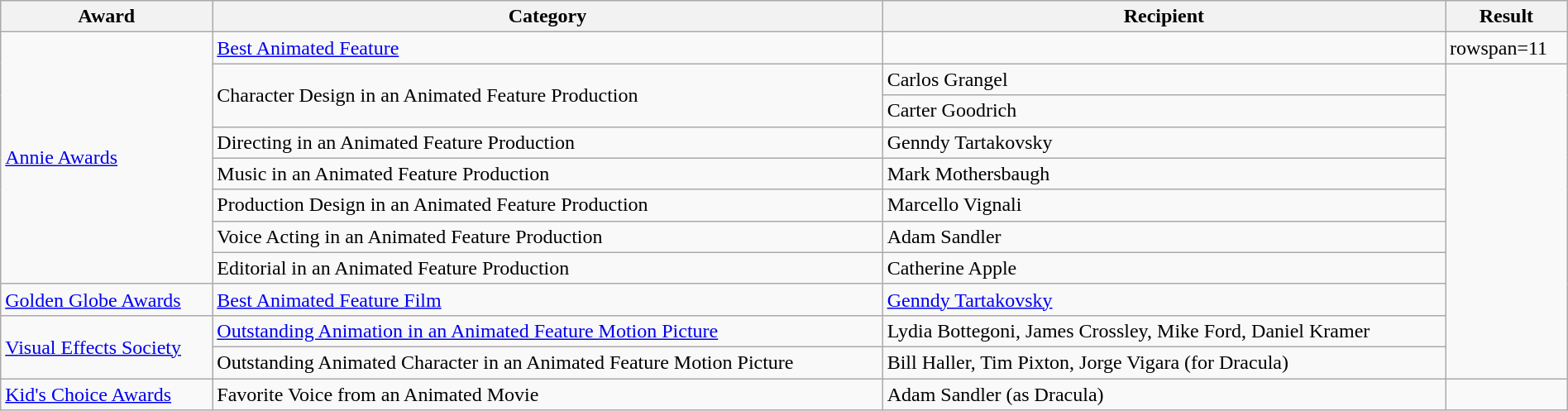<table class="wikitable" width=100%>
<tr>
<th>Award</th>
<th>Category</th>
<th>Recipient</th>
<th>Result</th>
</tr>
<tr>
<td rowspan=8><a href='#'>Annie Awards</a></td>
<td><a href='#'>Best Animated Feature</a></td>
<td></td>
<td>rowspan=11 </td>
</tr>
<tr>
<td rowspan=2>Character Design in an Animated Feature Production</td>
<td>Carlos Grangel</td>
</tr>
<tr>
<td>Carter Goodrich</td>
</tr>
<tr>
<td>Directing in an Animated Feature Production</td>
<td>Genndy Tartakovsky</td>
</tr>
<tr>
<td>Music in an Animated Feature Production</td>
<td>Mark Mothersbaugh</td>
</tr>
<tr>
<td>Production Design in an Animated Feature Production</td>
<td>Marcello Vignali</td>
</tr>
<tr>
<td>Voice Acting in an Animated Feature Production</td>
<td>Adam Sandler</td>
</tr>
<tr>
<td>Editorial in an Animated Feature Production</td>
<td>Catherine Apple</td>
</tr>
<tr>
<td><a href='#'>Golden Globe Awards</a></td>
<td><a href='#'>Best Animated Feature Film</a></td>
<td><a href='#'>Genndy Tartakovsky</a></td>
</tr>
<tr>
<td rowspan=2><a href='#'>Visual Effects Society</a></td>
<td><a href='#'>Outstanding Animation in an Animated Feature Motion Picture</a></td>
<td>Lydia Bottegoni, James Crossley, Mike Ford, Daniel Kramer</td>
</tr>
<tr>
<td>Outstanding Animated Character in an Animated Feature Motion Picture</td>
<td>Bill Haller, Tim Pixton, Jorge Vigara (for Dracula)</td>
</tr>
<tr>
<td><a href='#'>Kid's Choice Awards</a></td>
<td>Favorite Voice from an Animated Movie</td>
<td>Adam Sandler (as Dracula)</td>
<td></td>
</tr>
</table>
